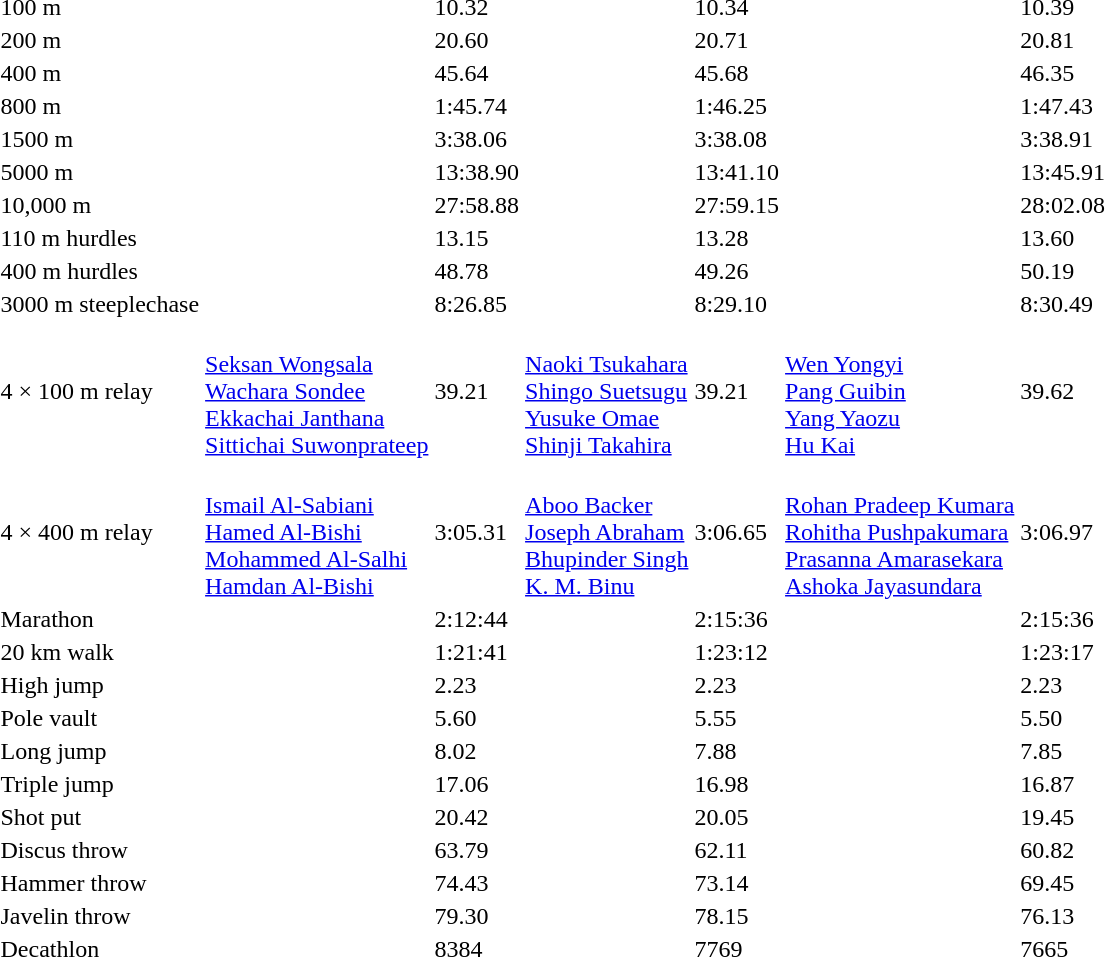<table>
<tr>
<td>100 m<br></td>
<td></td>
<td>10.32</td>
<td></td>
<td>10.34</td>
<td></td>
<td>10.39</td>
</tr>
<tr>
<td>200 m<br></td>
<td></td>
<td>20.60</td>
<td></td>
<td>20.71</td>
<td></td>
<td>20.81</td>
</tr>
<tr>
<td>400 m<br></td>
<td></td>
<td>45.64</td>
<td></td>
<td>45.68</td>
<td></td>
<td>46.35</td>
</tr>
<tr>
<td>800 m<br></td>
<td></td>
<td>1:45.74</td>
<td></td>
<td>1:46.25</td>
<td></td>
<td>1:47.43</td>
</tr>
<tr>
<td>1500 m<br></td>
<td></td>
<td>3:38.06<br></td>
<td></td>
<td>3:38.08</td>
<td></td>
<td>3:38.91</td>
</tr>
<tr>
<td>5000 m<br></td>
<td></td>
<td>13:38.90</td>
<td></td>
<td>13:41.10</td>
<td></td>
<td>13:45.91</td>
</tr>
<tr>
<td>10,000 m<br></td>
<td></td>
<td>27:58.88<br></td>
<td></td>
<td>27:59.15</td>
<td></td>
<td>28:02.08</td>
</tr>
<tr>
<td>110 m hurdles<br></td>
<td></td>
<td>13.15<br></td>
<td></td>
<td>13.28</td>
<td></td>
<td>13.60</td>
</tr>
<tr>
<td>400 m hurdles<br></td>
<td></td>
<td>48.78</td>
<td></td>
<td>49.26</td>
<td></td>
<td>50.19</td>
</tr>
<tr>
<td>3000 m steeplechase<br></td>
<td></td>
<td>8:26.85<br></td>
<td></td>
<td>8:29.10</td>
<td></td>
<td>8:30.49</td>
</tr>
<tr>
<td>4 × 100 m relay<br></td>
<td><br><a href='#'>Seksan Wongsala</a><br><a href='#'>Wachara Sondee</a><br><a href='#'>Ekkachai Janthana</a><br><a href='#'>Sittichai Suwonprateep</a></td>
<td>39.21</td>
<td><br><a href='#'>Naoki Tsukahara</a><br><a href='#'>Shingo Suetsugu</a><br><a href='#'>Yusuke Omae</a><br><a href='#'>Shinji Takahira</a></td>
<td>39.21</td>
<td><br><a href='#'>Wen Yongyi</a><br><a href='#'>Pang Guibin</a><br><a href='#'>Yang Yaozu</a><br><a href='#'>Hu Kai</a></td>
<td>39.62</td>
</tr>
<tr>
<td>4 × 400 m relay<br></td>
<td><br><a href='#'>Ismail Al-Sabiani</a><br><a href='#'>Hamed Al-Bishi</a><br><a href='#'>Mohammed Al-Salhi</a><br><a href='#'>Hamdan Al-Bishi</a></td>
<td>3:05.31</td>
<td><br><a href='#'>Aboo Backer</a><br><a href='#'>Joseph Abraham</a><br><a href='#'>Bhupinder Singh</a><br><a href='#'>K. M. Binu</a></td>
<td>3:06.65</td>
<td><br><a href='#'>Rohan Pradeep Kumara</a><br><a href='#'>Rohitha Pushpakumara</a><br><a href='#'>Prasanna Amarasekara</a><br><a href='#'>Ashoka Jayasundara</a></td>
<td>3:06.97</td>
</tr>
<tr>
<td>Marathon<br></td>
<td></td>
<td>2:12:44</td>
<td></td>
<td>2:15:36</td>
<td></td>
<td>2:15:36</td>
</tr>
<tr>
<td>20 km walk<br></td>
<td></td>
<td>1:21:41</td>
<td></td>
<td>1:23:12</td>
<td></td>
<td>1:23:17</td>
</tr>
<tr>
<td>High jump<br></td>
<td></td>
<td>2.23</td>
<td></td>
<td>2.23</td>
<td></td>
<td>2.23</td>
</tr>
<tr>
<td>Pole vault<br></td>
<td></td>
<td>5.60</td>
<td></td>
<td>5.55</td>
<td></td>
<td>5.50</td>
</tr>
<tr>
<td>Long jump<br></td>
<td></td>
<td>8.02</td>
<td></td>
<td>7.88</td>
<td></td>
<td>7.85</td>
</tr>
<tr>
<td>Triple jump<br></td>
<td></td>
<td>17.06</td>
<td></td>
<td>16.98</td>
<td></td>
<td>16.87</td>
</tr>
<tr>
<td>Shot put<br></td>
<td></td>
<td>20.42<br></td>
<td></td>
<td>20.05</td>
<td></td>
<td>19.45</td>
</tr>
<tr>
<td>Discus throw<br></td>
<td></td>
<td>63.79</td>
<td></td>
<td>62.11</td>
<td></td>
<td>60.82</td>
</tr>
<tr>
<td>Hammer throw<br></td>
<td></td>
<td>74.43</td>
<td></td>
<td>73.14</td>
<td></td>
<td>69.45</td>
</tr>
<tr>
<td>Javelin throw<br></td>
<td></td>
<td>79.30</td>
<td></td>
<td>78.15</td>
<td></td>
<td>76.13</td>
</tr>
<tr>
<td>Decathlon<br></td>
<td></td>
<td>8384<br></td>
<td></td>
<td>7769</td>
<td></td>
<td>7665</td>
</tr>
</table>
